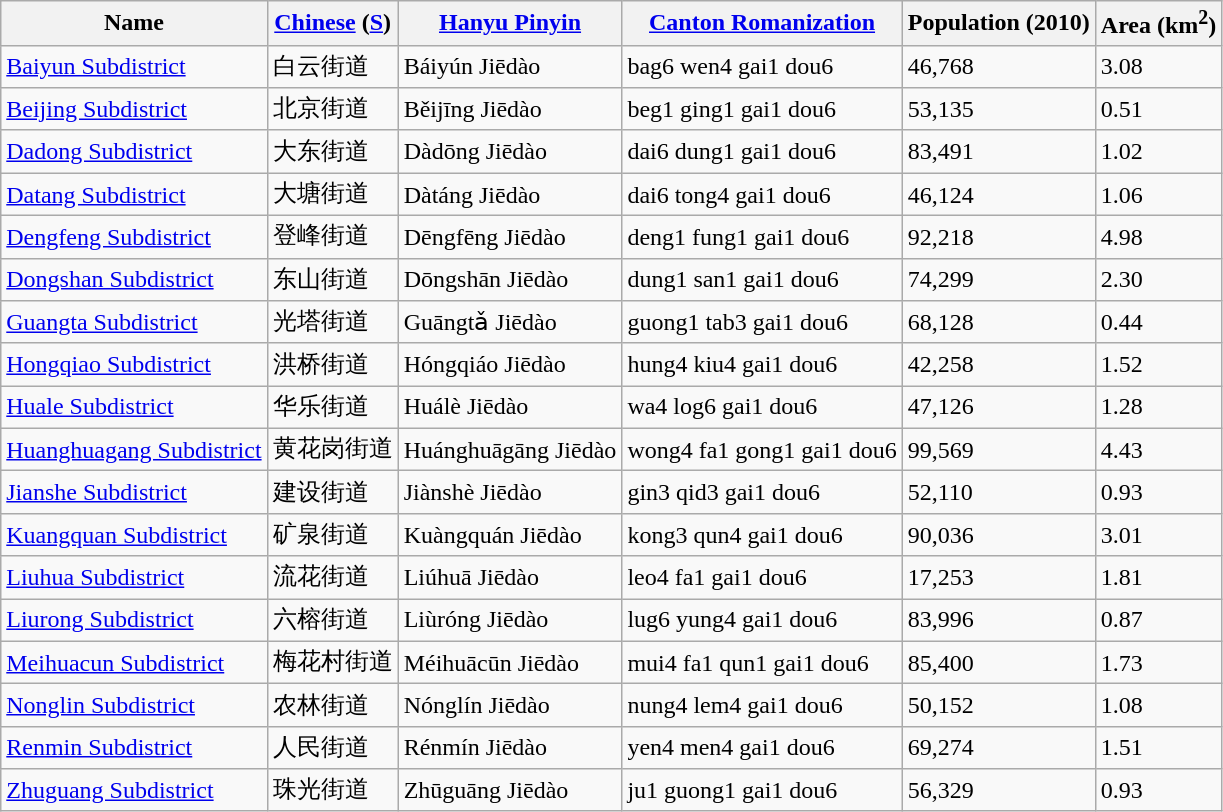<table class="wikitable">
<tr>
<th>Name</th>
<th><a href='#'>Chinese</a> (<a href='#'>S</a>)</th>
<th><a href='#'>Hanyu Pinyin</a></th>
<th><a href='#'>Canton Romanization</a></th>
<th>Population (2010)</th>
<th>Area (km<sup>2</sup>)</th>
</tr>
<tr>
<td><a href='#'>Baiyun Subdistrict</a></td>
<td>白云街道</td>
<td>Báiyún Jiēdào</td>
<td>bag6 wen4 gai1 dou6</td>
<td>46,768</td>
<td>3.08</td>
</tr>
<tr>
<td><a href='#'>Beijing Subdistrict</a></td>
<td>北京街道</td>
<td>Běijīng Jiēdào</td>
<td>beg1 ging1 gai1 dou6</td>
<td>53,135</td>
<td>0.51</td>
</tr>
<tr>
<td><a href='#'>Dadong Subdistrict</a></td>
<td>大东街道</td>
<td>Dàdōng Jiēdào</td>
<td>dai6 dung1 gai1 dou6</td>
<td>83,491</td>
<td>1.02</td>
</tr>
<tr>
<td><a href='#'>Datang Subdistrict</a></td>
<td>大塘街道</td>
<td>Dàtáng Jiēdào</td>
<td>dai6 tong4 gai1 dou6</td>
<td>46,124</td>
<td>1.06</td>
</tr>
<tr>
<td><a href='#'>Dengfeng Subdistrict</a></td>
<td>登峰街道</td>
<td>Dēngfēng Jiēdào</td>
<td>deng1 fung1 gai1 dou6</td>
<td>92,218</td>
<td>4.98</td>
</tr>
<tr>
<td><a href='#'>Dongshan Subdistrict</a></td>
<td>东山街道</td>
<td>Dōngshān Jiēdào</td>
<td>dung1 san1 gai1 dou6</td>
<td>74,299</td>
<td>2.30</td>
</tr>
<tr>
<td><a href='#'>Guangta Subdistrict</a></td>
<td>光塔街道</td>
<td>Guāngtǎ Jiēdào</td>
<td>guong1 tab3 gai1 dou6</td>
<td>68,128</td>
<td>0.44</td>
</tr>
<tr>
<td><a href='#'>Hongqiao Subdistrict</a></td>
<td>洪桥街道</td>
<td>Hóngqiáo Jiēdào</td>
<td>hung4 kiu4 gai1 dou6</td>
<td>42,258</td>
<td>1.52</td>
</tr>
<tr>
<td><a href='#'>Huale Subdistrict</a></td>
<td>华乐街道</td>
<td>Huálè Jiēdào</td>
<td>wa4 log6 gai1 dou6</td>
<td>47,126</td>
<td>1.28</td>
</tr>
<tr>
<td><a href='#'>Huanghuagang Subdistrict</a></td>
<td>黄花岗街道</td>
<td>Huánghuāgāng Jiēdào</td>
<td>wong4 fa1 gong1 gai1 dou6</td>
<td>99,569</td>
<td>4.43</td>
</tr>
<tr>
<td><a href='#'>Jianshe Subdistrict</a></td>
<td>建设街道</td>
<td>Jiànshè Jiēdào</td>
<td>gin3 qid3 gai1 dou6</td>
<td>52,110</td>
<td>0.93</td>
</tr>
<tr>
<td><a href='#'>Kuangquan Subdistrict</a></td>
<td>矿泉街道</td>
<td>Kuàngquán Jiēdào</td>
<td>kong3 qun4 gai1 dou6</td>
<td>90,036</td>
<td>3.01</td>
</tr>
<tr>
<td><a href='#'>Liuhua Subdistrict</a></td>
<td>流花街道</td>
<td>Liúhuā Jiēdào</td>
<td>leo4 fa1 gai1 dou6</td>
<td>17,253</td>
<td>1.81</td>
</tr>
<tr>
<td><a href='#'>Liurong Subdistrict</a></td>
<td>六榕街道</td>
<td>Liùróng Jiēdào</td>
<td>lug6 yung4 gai1 dou6</td>
<td>83,996</td>
<td>0.87</td>
</tr>
<tr>
<td><a href='#'>Meihuacun Subdistrict</a></td>
<td>梅花村街道</td>
<td>Méihuācūn Jiēdào</td>
<td>mui4 fa1 qun1 gai1 dou6</td>
<td>85,400</td>
<td>1.73</td>
</tr>
<tr>
<td><a href='#'>Nonglin Subdistrict</a></td>
<td>农林街道</td>
<td>Nónglín Jiēdào</td>
<td>nung4 lem4 gai1 dou6</td>
<td>50,152</td>
<td>1.08</td>
</tr>
<tr>
<td><a href='#'>Renmin Subdistrict</a></td>
<td>人民街道</td>
<td>Rénmín Jiēdào</td>
<td>yen4 men4 gai1 dou6</td>
<td>69,274</td>
<td>1.51</td>
</tr>
<tr>
<td><a href='#'>Zhuguang Subdistrict</a></td>
<td>珠光街道</td>
<td>Zhūguāng Jiēdào</td>
<td>ju1 guong1 gai1 dou6</td>
<td>56,329</td>
<td>0.93</td>
</tr>
</table>
